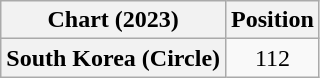<table class="wikitable plainrowheaders" style="text-align:center">
<tr>
<th scope="col">Chart (2023)</th>
<th scope="col">Position</th>
</tr>
<tr>
<th scope="row">South Korea (Circle)</th>
<td>112</td>
</tr>
</table>
